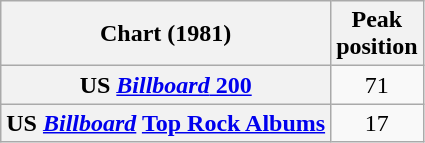<table class="wikitable plainrowheaders">
<tr>
<th scope="col">Chart (1981)</th>
<th scope="col">Peak<br>position</th>
</tr>
<tr>
<th scope="row">US <a href='#'><em>Billboard</em> 200</a></th>
<td style="text-align:center;">71</td>
</tr>
<tr>
<th scope="row">US <em><a href='#'>Billboard</a></em> <a href='#'>Top Rock Albums</a></th>
<td style="text-align:center;">17</td>
</tr>
</table>
